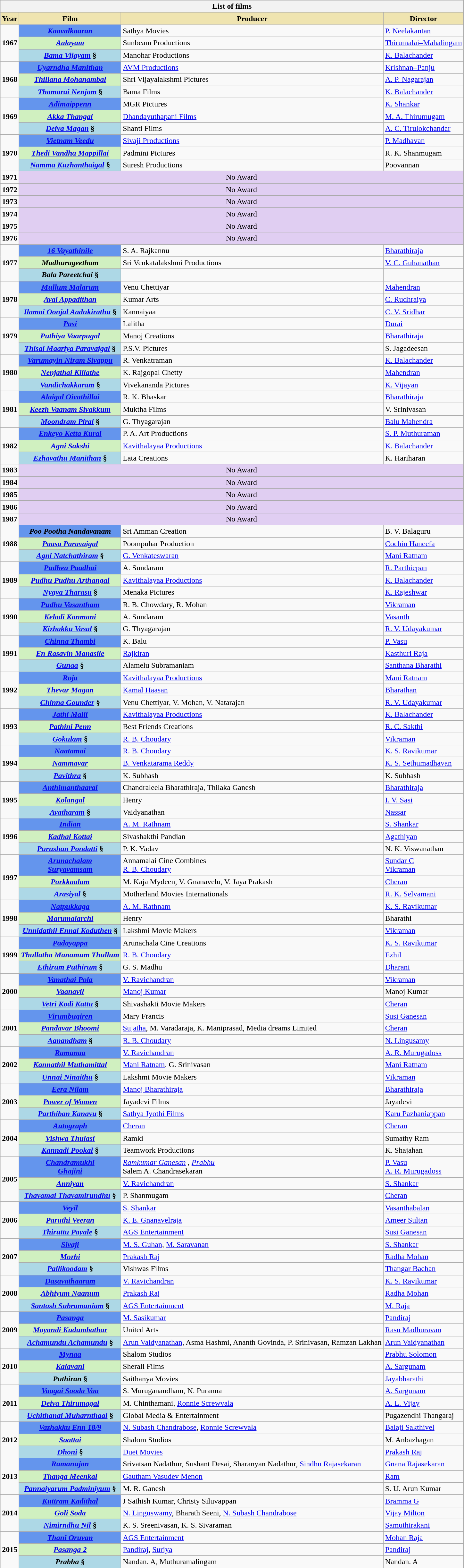<table class="wikitable sortable plainrowheaders">
<tr>
<th colspan="5">List of films</th>
</tr>
<tr>
<th scope="col" style="background:#efe4b0;">Year</th>
<th scope="col" style="background:#efe4b0;">Film</th>
<th scope="col" style="background:#efe4b0;">Producer</th>
<th scope="col" style="background:#efe4b0;">Director</th>
</tr>
<tr>
<td rowspan="3" style="text-align:center;"><strong>1967</strong></td>
<th scope="row" style="background:#6495ED;"><em><a href='#'>Kaavalkaaran</a></em> </th>
<td>Sathya Movies</td>
<td><a href='#'>P. Neelakantan</a></td>
</tr>
<tr>
<th scope="row" style="background:#D0F0C0;"><em><a href='#'>Aalayam</a></em> </th>
<td>Sunbeam Productions</td>
<td><a href='#'>Thirumalai–Mahalingam</a></td>
</tr>
<tr>
<th scope="row" style="background:#ADD8E6;"><em><a href='#'>Bama Vijayam</a></em> §</th>
<td>Manohar Productions</td>
<td><a href='#'>K. Balachander</a></td>
</tr>
<tr>
<td rowspan="3" style="text-align:center;"><strong>1968</strong></td>
<th scope="row" style="background:#6495ED;"><em><a href='#'>Uyarndha Manithan</a></em> </th>
<td><a href='#'>AVM Productions</a></td>
<td><a href='#'>Krishnan–Panju</a></td>
</tr>
<tr>
<th scope="row" style="background:#D0F0C0;"><em><a href='#'>Thillana Mohanambal</a></em> </th>
<td>Shri Vijayalakshmi Pictures</td>
<td><a href='#'>A. P. Nagarajan</a></td>
</tr>
<tr>
<th scope="row" style="background:#ADD8E6;"><em><a href='#'>Thamarai Nenjam</a></em> §</th>
<td>Bama Films</td>
<td><a href='#'>K. Balachander</a></td>
</tr>
<tr>
<td rowspan="3" style="text-align:center;"><strong>1969</strong></td>
<th scope="row" style="background:#6495ED;"><em><a href='#'>Adimaippenn</a></em> </th>
<td>MGR Pictures</td>
<td><a href='#'>K. Shankar</a></td>
</tr>
<tr>
<th scope="row" style="background:#D0F0C0;"><em><a href='#'>Akka Thangai</a></em> </th>
<td><a href='#'>Dhandayuthapani Films</a></td>
<td><a href='#'>M. A. Thirumugam</a></td>
</tr>
<tr>
<th scope="row" style="background:#ADD8E6;"><em><a href='#'>Deiva Magan</a></em> §</th>
<td>Shanti Films</td>
<td><a href='#'>A. C. Tirulokchandar</a></td>
</tr>
<tr>
<td rowspan="3" style="text-align:center;"><strong>1970</strong></td>
<th scope="row" style="background:#6495ED;"><em><a href='#'>Vietnam Veedu</a></em> </th>
<td><a href='#'>Sivaji Productions</a></td>
<td><a href='#'>P. Madhavan</a></td>
</tr>
<tr>
<th scope="row" style="background:#D0F0C0;"><em><a href='#'>Thedi Vandha Mappillai</a></em> </th>
<td>Padmini Pictures</td>
<td>R. K. Shanmugam</td>
</tr>
<tr>
<th scope="row" style="background:#ADD8E6;"><em><a href='#'>Namma Kuzhanthaigal</a></em> §</th>
<td>Suresh Productions</td>
<td>Poovannan</td>
</tr>
<tr style="text-align:center;">
<td><strong>1971</strong></td>
<td style="background:#e0cef2 " colspan="3">No Award </td>
</tr>
<tr style="text-align:center;">
<td><strong>1972</strong></td>
<td style="background:#e0cef2 " colspan="3">No Award </td>
</tr>
<tr style="text-align:center;">
<td><strong>1973</strong></td>
<td style="background:#e0cef2 " colspan="3">No Award </td>
</tr>
<tr style="text-align:center;">
<td><strong>1974</strong></td>
<td style="background:#e0cef2 " colspan="3">No Award </td>
</tr>
<tr style="text-align:center;">
<td><strong>1975</strong></td>
<td style="background:#e0cef2 " colspan="3">No Award </td>
</tr>
<tr style="text-align:center;">
<td><strong>1976</strong></td>
<td style="background:#e0cef2 " colspan="3">No Award </td>
</tr>
<tr>
<td rowspan="3" style="text-align:center;"><strong>1977</strong></td>
<th scope="row" style="background:#6495ED;"><em><a href='#'>16 Vayathinile</a></em> </th>
<td>S. A. Rajkannu</td>
<td><a href='#'>Bharathiraja</a></td>
</tr>
<tr>
<th scope="row" style="background:#D0F0C0;"><em>Madhurageetham</em> </th>
<td>Sri Venkatalakshmi Productions</td>
<td><a href='#'>V. C. Guhanathan</a></td>
</tr>
<tr>
<th scope="row" style="background:#ADD8E6;"><em>Bala Pareetchai</em> §</th>
<td></td>
<td></td>
</tr>
<tr>
<td rowspan="3" style="text-align:center;"><strong>1978</strong></td>
<th scope="row" style="background:#6495ED;"><em><a href='#'>Mullum Malarum</a></em> </th>
<td>Venu Chettiyar</td>
<td><a href='#'>Mahendran</a></td>
</tr>
<tr>
<th scope="row" style="background:#D0F0C0;"><em><a href='#'>Aval Appadithan</a></em> </th>
<td>Kumar Arts</td>
<td><a href='#'>C. Rudhraiya</a></td>
</tr>
<tr>
<th scope="row" style="background:#ADD8E6;"><em><a href='#'>Ilamai Oonjal Aadukirathu</a></em> §</th>
<td>Kannaiyaa</td>
<td><a href='#'>C. V. Sridhar</a></td>
</tr>
<tr>
<td rowspan="3" style="text-align:center;"><strong>1979</strong></td>
<th scope="row" style="background:#6495ED;"><em><a href='#'>Pasi</a></em> </th>
<td>Lalitha</td>
<td><a href='#'>Durai</a></td>
</tr>
<tr>
<th scope="row" style="background:#D0F0C0;"><em><a href='#'>Puthiya Vaarpugal</a></em> </th>
<td>Manoj Creations</td>
<td><a href='#'>Bharathiraja</a></td>
</tr>
<tr>
<th scope="row" style="background:#ADD8E6;"><em><a href='#'>Thisai Maariya Paravaigal</a></em> §</th>
<td>P.S.V. Pictures</td>
<td>S. Jagadeesan</td>
</tr>
<tr>
<td rowspan="3" style="text-align:center;"><strong>1980</strong></td>
<th scope="row" style="background:#6495ED;"><em><a href='#'>Varumayin Niram Sivappu</a></em> </th>
<td>R. Venkatraman</td>
<td><a href='#'>K. Balachander</a></td>
</tr>
<tr>
<th scope="row" style="background:#D0F0C0;"><em><a href='#'>Nenjathai Killathe</a></em> </th>
<td>K. Rajgopal Chetty</td>
<td><a href='#'>Mahendran</a></td>
</tr>
<tr>
<th scope="row" style="background:#ADD8E6;"><em><a href='#'>Vandichakkaram</a></em> §</th>
<td>Vivekananda Pictures</td>
<td><a href='#'>K. Vijayan</a></td>
</tr>
<tr>
<td rowspan="3" style="text-align:center;"><strong>1981</strong></td>
<th scope="row" style="background:#6495ED;"><em><a href='#'>Alaigal Oivathillai</a></em> </th>
<td>R. K. Bhaskar</td>
<td><a href='#'>Bharathiraja</a></td>
</tr>
<tr>
<th scope="row" style="background:#D0F0C0;"><em><a href='#'>Keezh Vaanam Sivakkum</a></em> </th>
<td>Muktha Films</td>
<td>V. Srinivasan</td>
</tr>
<tr>
<th scope="row" style="background:#ADD8E6;"><em><a href='#'>Moondram Pirai</a></em> §</th>
<td>G. Thyagarajan</td>
<td><a href='#'>Balu Mahendra</a></td>
</tr>
<tr>
<td rowspan="3" style="text-align:center;"><strong>1982</strong></td>
<th scope="row" style="background:#6495ED;"><em><a href='#'>Enkeyo Ketta Kural</a></em> </th>
<td>P. A. Art Productions</td>
<td><a href='#'>S. P. Muthuraman</a></td>
</tr>
<tr>
<th scope="row" style="background:#D0F0C0;"><em><a href='#'>Agni Sakshi</a></em> </th>
<td><a href='#'>Kavithalayaa Productions</a></td>
<td><a href='#'>K. Balachander</a></td>
</tr>
<tr>
<th scope="row" style="background:#ADD8E6;"><em><a href='#'>Ezhavathu Manithan</a></em> §</th>
<td>Lata Creations</td>
<td>K. Hariharan</td>
</tr>
<tr style="text-align:center;">
<td><strong>1983</strong></td>
<td style="background:#e0cef2 " colspan="3">No Award </td>
</tr>
<tr style="text-align:center;">
<td><strong>1984</strong></td>
<td style="background:#e0cef2 " colspan="3">No Award </td>
</tr>
<tr style="text-align:center;">
<td><strong>1985</strong></td>
<td style="background:#e0cef2 " colspan="3">No Award </td>
</tr>
<tr style="text-align:center;">
<td><strong>1986</strong></td>
<td style="background:#e0cef2 " colspan="3">No Award </td>
</tr>
<tr style="text-align:center;">
<td><strong>1987</strong></td>
<td style="background:#e0cef2 " colspan="3">No Award </td>
</tr>
<tr>
<td rowspan="3" style="text-align:center;"><strong>1988</strong></td>
<th scope="row" style="background:#6495ED;"><em>Poo Pootha Nandavanam</em> </th>
<td>Sri Amman Creation</td>
<td>B. V. Balaguru</td>
</tr>
<tr>
<th scope="row" style="background:#D0F0C0;"><em><a href='#'>Paasa Paravaigal</a></em> </th>
<td>Poompuhar Production</td>
<td><a href='#'>Cochin Haneefa</a></td>
</tr>
<tr>
<th scope="row" style="background:#ADD8E6;"><em><a href='#'>Agni Natchathiram</a></em> §</th>
<td><a href='#'>G. Venkateswaran</a></td>
<td><a href='#'>Mani Ratnam</a></td>
</tr>
<tr>
<td rowspan="3" style="text-align:center;"><strong>1989</strong></td>
<th scope="row" style="background:#6495ED;"><em><a href='#'>Pudhea Paadhai</a></em> </th>
<td>A. Sundaram</td>
<td><a href='#'>R. Parthiepan</a></td>
</tr>
<tr>
<th scope="row" style="background:#D0F0C0;"><em><a href='#'>Pudhu Pudhu Arthangal</a></em> </th>
<td><a href='#'>Kavithalayaa Productions</a></td>
<td><a href='#'>K. Balachander</a></td>
</tr>
<tr>
<th scope="row" style="background:#ADD8E6;"><em><a href='#'>Nyaya Tharasu</a></em> §</th>
<td>Menaka Pictures</td>
<td><a href='#'>K. Rajeshwar</a></td>
</tr>
<tr>
<td rowspan="3" style="text-align:center;"><strong>1990</strong></td>
<th scope="row" style="background:#6495ED;"><em><a href='#'>Pudhu Vasantham</a></em> </th>
<td>R. B. Chowdary, R. Mohan</td>
<td><a href='#'>Vikraman</a></td>
</tr>
<tr>
<th scope="row" style="background:#D0F0C0;"><em><a href='#'>Keladi Kanmani</a></em> </th>
<td>A. Sundaram</td>
<td><a href='#'>Vasanth</a></td>
</tr>
<tr>
<th scope="row" style="background:#ADD8E6;"><em><a href='#'>Kizhakku Vasal</a></em> §</th>
<td>G. Thyagarajan</td>
<td><a href='#'>R. V. Udayakumar</a></td>
</tr>
<tr>
<td rowspan="3" style="text-align:center;"><strong>1991</strong></td>
<th scope="row" style="background:#6495ED;"><em><a href='#'>Chinna Thambi</a></em> </th>
<td>K. Balu</td>
<td><a href='#'>P. Vasu</a></td>
</tr>
<tr>
<th scope="row" style="background:#D0F0C0;"><em><a href='#'>En Rasavin Manasile</a></em> </th>
<td><a href='#'>Rajkiran</a></td>
<td><a href='#'>Kasthuri Raja</a></td>
</tr>
<tr>
<th scope="row" style="background:#ADD8E6;"><em><a href='#'>Gunaa</a></em> §</th>
<td>Alamelu Subramaniam</td>
<td><a href='#'>Santhana Bharathi</a></td>
</tr>
<tr>
<td rowspan="3" style="text-align:center;"><strong>1992</strong></td>
<th scope="row" style="background:#6495ED;"><em><a href='#'>Roja</a></em> </th>
<td><a href='#'>Kavithalayaa Productions</a></td>
<td><a href='#'>Mani Ratnam</a></td>
</tr>
<tr>
<th scope="row" style="background:#D0F0C0;"><em><a href='#'>Thevar Magan</a></em> </th>
<td><a href='#'>Kamal Haasan</a></td>
<td><a href='#'>Bharathan</a></td>
</tr>
<tr>
<th scope="row" style="background:#ADD8E6;"><em><a href='#'>Chinna Gounder</a></em> §</th>
<td>Venu Chettiyar, V. Mohan, V. Natarajan</td>
<td><a href='#'>R. V. Udayakumar</a></td>
</tr>
<tr>
<td rowspan="3" style="text-align:center;"><strong>1993</strong></td>
<th scope="row" style="background:#6495ED;"><em><a href='#'>Jathi Malli</a></em> </th>
<td><a href='#'>Kavithalayaa Productions</a></td>
<td><a href='#'>K. Balachander</a></td>
</tr>
<tr>
<th scope="row" style="background:#D0F0C0;"><em><a href='#'>Pathini Penn</a></em> </th>
<td>Best Friends Creations</td>
<td><a href='#'>R. C. Sakthi</a></td>
</tr>
<tr>
<th scope="row" style="background:#ADD8E6;"><em><a href='#'>Gokulam</a></em> §</th>
<td><a href='#'>R. B. Choudary</a></td>
<td><a href='#'>Vikraman</a></td>
</tr>
<tr>
<td rowspan="3" style="text-align:center;"><strong>1994</strong></td>
<th scope="row" style="background:#6495ED;"><em><a href='#'>Naatamai</a></em> </th>
<td><a href='#'>R. B. Choudary</a></td>
<td><a href='#'>K. S. Ravikumar</a></td>
</tr>
<tr>
<th scope="row" style="background:#D0F0C0;"><em><a href='#'>Nammavar</a></em> </th>
<td><a href='#'>B. Venkatarama Reddy</a></td>
<td><a href='#'>K. S. Sethumadhavan</a></td>
</tr>
<tr>
<th scope="row" style="background:#ADD8E6;"><em><a href='#'>Pavithra</a></em> §</th>
<td>K. Subhash</td>
<td>K. Subhash</td>
</tr>
<tr>
<td rowspan="3" style="text-align:center;"><strong>1995</strong></td>
<th scope="row" style="background:#6495ED;"><em><a href='#'>Anthimanthaarai</a></em> </th>
<td>Chandraleela Bharathiraja, Thilaka Ganesh</td>
<td><a href='#'>Bharathiraja</a></td>
</tr>
<tr>
<th scope="row" style="background:#D0F0C0;"><em><a href='#'>Kolangal</a></em> </th>
<td>Henry</td>
<td><a href='#'>I. V. Sasi</a></td>
</tr>
<tr>
<th scope="row" style="background:#ADD8E6;"><em><a href='#'>Avatharam</a></em> §</th>
<td>Vaidyanathan</td>
<td><a href='#'>Nassar</a></td>
</tr>
<tr>
<td rowspan="3" style="text-align:center;"><strong>1996</strong></td>
<th scope="row" style="background:#6495ED;"><em><a href='#'>Indian</a></em> </th>
<td><a href='#'>A. M. Rathnam</a></td>
<td><a href='#'>S. Shankar</a></td>
</tr>
<tr>
<th scope="row" style="background:#D0F0C0;"><em><a href='#'>Kadhal Kottai</a></em> </th>
<td>Sivashakthi Pandian</td>
<td><a href='#'>Agathiyan</a></td>
</tr>
<tr>
<th scope="row" style="background:#ADD8E6;"><em><a href='#'>Purushan Pondatti</a></em> §</th>
<td>P. K. Yadav</td>
<td>N. K. Viswanathan</td>
</tr>
<tr>
<td rowspan="3" style="text-align:center;"><strong>1997</strong></td>
<th scope="row" style="background:#6495ED;"><em><a href='#'>Arunachalam</a></em>  <br><em><a href='#'>Suryavamsam</a></em> </th>
<td>Annamalai Cine Combines <br><a href='#'>R. B. Choudary</a></td>
<td><a href='#'>Sundar C</a><br><a href='#'>Vikraman</a></td>
</tr>
<tr>
<th scope="row" style="background:#D0F0C0;"><em><a href='#'>Porkkaalam</a></em> </th>
<td>M. Kaja Mydeen, V. Gnanavelu, V. Jaya Prakash</td>
<td><a href='#'>Cheran</a></td>
</tr>
<tr>
<th scope="row" style="background:#ADD8E6;"><em><a href='#'>Arasiyal</a></em> §</th>
<td>Motherland Movies Internationals</td>
<td><a href='#'>R. K. Selvamani</a></td>
</tr>
<tr>
<td rowspan="3" style="text-align:center;"><strong>1998</strong></td>
<th scope="row" style="background:#6495ED;"><em><a href='#'>Natpukkaga</a></em> </th>
<td><a href='#'>A. M. Rathnam</a></td>
<td><a href='#'>K. S. Ravikumar</a></td>
</tr>
<tr>
<th scope="row" style="background:#D0F0C0;"><em><a href='#'>Marumalarchi</a></em> </th>
<td>Henry</td>
<td>Bharathi</td>
</tr>
<tr>
<th scope="row" style="background:#ADD8E6;"><em><a href='#'>Unnidathil Ennai Koduthen</a></em> §</th>
<td>Lakshmi Movie Makers</td>
<td><a href='#'>Vikraman</a></td>
</tr>
<tr>
<td rowspan="3" style="text-align:center;"><strong>1999</strong></td>
<th scope="row" style="background:#6495ED;"><em><a href='#'>Padayappa</a></em> </th>
<td>Arunachala Cine Creations</td>
<td><a href='#'>K. S. Ravikumar</a></td>
</tr>
<tr>
<th scope="row" style="background:#D0F0C0;"><em><a href='#'>Thullatha Manamum Thullum</a></em> </th>
<td><a href='#'>R. B. Choudary</a></td>
<td><a href='#'>Ezhil</a></td>
</tr>
<tr>
<th scope="row" style="background:#ADD8E6;"><em><a href='#'>Ethirum Puthirum</a></em> §</th>
<td>G. S. Madhu</td>
<td><a href='#'>Dharani</a></td>
</tr>
<tr>
<td rowspan="3" style="text-align:center;"><strong>2000</strong></td>
<th scope="row" style="background:#6495ED;"><em><a href='#'>Vanathai Pola</a></em> </th>
<td><a href='#'>V. Ravichandran</a></td>
<td><a href='#'>Vikraman</a></td>
</tr>
<tr>
<th scope="row" style="background:#D0F0C0;"><em><a href='#'>Vaanavil</a></em> </th>
<td><a href='#'>Manoj Kumar</a></td>
<td>Manoj Kumar</td>
</tr>
<tr>
<th scope="row" style="background:#ADD8E6;"><em><a href='#'>Vetri Kodi Kattu</a></em> §</th>
<td>Shivashakti Movie Makers</td>
<td><a href='#'>Cheran</a></td>
</tr>
<tr>
<td rowspan="3" style="text-align:center;"><strong>2001</strong></td>
<th scope="row" style="background:#6495ED;"><em><a href='#'>Virumbugiren</a></em> </th>
<td>Mary Francis</td>
<td><a href='#'>Susi Ganesan</a></td>
</tr>
<tr>
<th scope="row" style="background:#D0F0C0;"><em><a href='#'>Pandavar Bhoomi</a></em> </th>
<td><a href='#'>Sujatha</a>, M. Varadaraja, K. Maniprasad, Media dreams Limited</td>
<td><a href='#'>Cheran</a></td>
</tr>
<tr>
<th scope="row" style="background:#ADD8E6;"><em><a href='#'>Aanandham</a></em> §</th>
<td><a href='#'>R. B. Choudary</a></td>
<td><a href='#'>N. Lingusamy</a></td>
</tr>
<tr>
<td rowspan="3" style="text-align:center;"><strong>2002</strong></td>
<th scope="row" style="background:#6495ED;"><em><a href='#'>Ramanaa</a></em> </th>
<td><a href='#'>V. Ravichandran</a></td>
<td><a href='#'>A. R. Murugadoss</a></td>
</tr>
<tr>
<th scope="row" style="background:#D0F0C0;"><em><a href='#'>Kannathil Muthamittal</a></em> </th>
<td><a href='#'>Mani Ratnam</a>, G. Srinivasan</td>
<td><a href='#'>Mani Ratnam</a></td>
</tr>
<tr>
<th scope="row" style="background:#ADD8E6;"><em><a href='#'>Unnai Ninaithu</a></em> §</th>
<td>Lakshmi Movie Makers</td>
<td><a href='#'>Vikraman</a></td>
</tr>
<tr>
<td rowspan="3" style="text-align:center;"><strong>2003</strong></td>
<th scope="row" style="background:#6495ED;"><em><a href='#'>Eera Nilam</a></em> </th>
<td><a href='#'>Manoj Bharathiraja</a></td>
<td><a href='#'>Bharathiraja</a></td>
</tr>
<tr>
<th scope="row" style="background:#D0F0C0;"><em><a href='#'>Power of Women</a></em> </th>
<td>Jayadevi Films</td>
<td>Jayadevi</td>
</tr>
<tr>
<th scope="row" style="background:#ADD8E6;"><em><a href='#'>Parthiban Kanavu</a></em> §</th>
<td><a href='#'>Sathya Jyothi Films</a></td>
<td><a href='#'>Karu Pazhaniappan</a></td>
</tr>
<tr>
<td rowspan="3" style="text-align:center;"><strong>2004</strong></td>
<th scope="row" style="background:#6495ED;"><em><a href='#'>Autograph</a></em> </th>
<td><a href='#'>Cheran</a></td>
<td><a href='#'>Cheran</a></td>
</tr>
<tr>
<th scope="row" style="background:#D0F0C0;"><em><a href='#'>Vishwa Thulasi</a></em> </th>
<td>Ramki</td>
<td>Sumathy Ram</td>
</tr>
<tr>
<th scope="row" style="background:#ADD8E6;"><em><a href='#'>Kannadi Pookal</a></em> §</th>
<td>Teamwork Productions</td>
<td>K. Shajahan</td>
</tr>
<tr>
<td rowspan="3" style="text-align:center;"><strong>2005</strong></td>
<th scope="row" style="background:#6495ED;"><em><a href='#'>Chandramukhi</a></em> <br> <em><a href='#'>Ghajini</a></em> </th>
<td><em><a href='#'>Ramkumar Ganesan</a></em> , <em><a href='#'>Prabhu</a></em> <br> Salem A. Chandrasekaran</td>
<td><a href='#'>P. Vasu</a> <br> <a href='#'>A. R. Murugadoss</a></td>
</tr>
<tr>
<th scope="row" style="background:#D0F0C0;"><em><a href='#'>Anniyan</a></em> </th>
<td><a href='#'>V. Ravichandran</a></td>
<td><a href='#'>S. Shankar</a></td>
</tr>
<tr>
<th scope="row" style="background:#ADD8E6;"><em><a href='#'>Thavamai Thavamirundhu</a></em> §</th>
<td>P. Shanmugam</td>
<td><a href='#'>Cheran</a></td>
</tr>
<tr>
<td rowspan="3" style="text-align:center;"><strong>2006</strong></td>
<th scope="row" style="background:#6495ED;"><em><a href='#'>Veyil</a></em> </th>
<td><a href='#'>S. Shankar</a></td>
<td><a href='#'>Vasanthabalan</a></td>
</tr>
<tr>
<th scope="row" style="background:#D0F0C0;"><em><a href='#'>Paruthi Veeran</a></em> </th>
<td><a href='#'>K. E. Gnanavelraja</a></td>
<td><a href='#'>Ameer Sultan</a></td>
</tr>
<tr>
<th scope="row" style="background:#ADD8E6;"><em><a href='#'>Thiruttu Payale</a></em> §</th>
<td><a href='#'>AGS Entertainment</a></td>
<td><a href='#'>Susi Ganesan</a></td>
</tr>
<tr>
<td rowspan="3" style="text-align:center;"><strong>2007</strong></td>
<th scope="row" style="background:#6495ED;"><em><a href='#'>Sivaji</a></em> </th>
<td><a href='#'>M. S. Guhan</a>, <a href='#'>M. Saravanan</a></td>
<td><a href='#'>S. Shankar</a></td>
</tr>
<tr>
<th scope="row" style="background:#D0F0C0;"><em><a href='#'>Mozhi</a></em> </th>
<td><a href='#'>Prakash Raj</a></td>
<td><a href='#'>Radha Mohan</a></td>
</tr>
<tr>
<th scope="row" style="background:#ADD8E6;"><em><a href='#'>Pallikoodam</a></em> §</th>
<td>Vishwas Films</td>
<td><a href='#'>Thangar Bachan</a></td>
</tr>
<tr>
<td rowspan="3" style="text-align:center;"><strong>2008</strong></td>
<th scope="row" style="background:#6495ED;"><em><a href='#'>Dasavathaaram</a></em> </th>
<td><a href='#'>V. Ravichandran</a></td>
<td><a href='#'>K. S. Ravikumar</a></td>
</tr>
<tr>
<th scope="row" style="background:#D0F0C0;"><em><a href='#'>Abhiyum Naanum</a></em> </th>
<td><a href='#'>Prakash Raj</a></td>
<td><a href='#'>Radha Mohan</a></td>
</tr>
<tr>
<th scope="row" style="background:#ADD8E6;"><em><a href='#'>Santosh Subramaniam</a></em> §</th>
<td><a href='#'>AGS Entertainment</a></td>
<td><a href='#'>M. Raja</a></td>
</tr>
<tr>
<td rowspan="3" style="text-align:center;"><strong>2009</strong> </td>
<th scope="row" style="background:#6495ED;"><em><a href='#'>Pasanga</a></em> </th>
<td><a href='#'>M. Sasikumar</a></td>
<td><a href='#'>Pandiraj</a></td>
</tr>
<tr>
<th scope="row" style="background:#D0F0C0;"><em><a href='#'>Mayandi Kudumbathar</a></em> </th>
<td>United Arts</td>
<td><a href='#'>Rasu Madhuravan</a></td>
</tr>
<tr>
<th scope="row" style="background:#ADD8E6;"><em><a href='#'>Achamundu Achamundu</a></em> §</th>
<td><a href='#'>Arun Vaidyanathan</a>, Asma Hashmi, Ananth Govinda, P. Srinivasan, Ramzan Lakhan</td>
<td><a href='#'>Arun Vaidyanathan</a></td>
</tr>
<tr>
<td rowspan="3" style="text-align:center;"><strong>2010</strong> </td>
<th scope="row" style="background:#6495ED;"><em><a href='#'>Mynaa</a></em> </th>
<td>Shalom Studios</td>
<td><a href='#'>Prabhu Solomon</a></td>
</tr>
<tr>
<th scope="row" style="background:#D0F0C0;"><em><a href='#'>Kalavani</a></em> </th>
<td>Sherali Films</td>
<td><a href='#'>A. Sargunam</a></td>
</tr>
<tr>
<th scope="row" style="background:#ADD8E6;"><em>Puthiran</em> §</th>
<td>Saithanya Movies</td>
<td><a href='#'>Jayabharathi</a></td>
</tr>
<tr>
<td rowspan="3" style="text-align:center;"><strong>2011</strong> </td>
<th scope="row" style="background:#6495ED;"><em><a href='#'>Vaagai Sooda Vaa</a></em> </th>
<td>S. Muruganandham, N. Puranna</td>
<td><a href='#'>A. Sargunam</a></td>
</tr>
<tr>
<th scope="row" style="background:#D0F0C0;"><em><a href='#'>Deiva Thirumagal</a></em> </th>
<td>M. Chinthamani, <a href='#'>Ronnie Screwvala</a></td>
<td><a href='#'>A. L. Vijay</a></td>
</tr>
<tr>
<th scope="row" style="background:#ADD8E6;"><em><a href='#'>Uchithanai Muharnthaal</a></em> §</th>
<td>Global Media & Entertainment</td>
<td>Pugazendhi Thangaraj</td>
</tr>
<tr>
<td rowspan="3" style="text-align:center;"><strong>2012</strong> </td>
<th scope="row" style="background:#6495ED;"><em><a href='#'>Vazhakku Enn 18/9</a></em> </th>
<td><a href='#'>N. Subash Chandrabose</a>, <a href='#'>Ronnie Screwvala</a></td>
<td><a href='#'>Balaji Sakthivel</a></td>
</tr>
<tr>
<th scope="row" style="background:#D0F0C0;"><em><a href='#'>Saattai</a></em> </th>
<td>Shalom Studios</td>
<td>M. Anbazhagan</td>
</tr>
<tr>
<th scope="row" style="background:#ADD8E6;"><em><a href='#'>Dhoni</a></em> §</th>
<td><a href='#'>Duet Movies</a></td>
<td><a href='#'>Prakash Raj</a></td>
</tr>
<tr>
<td rowspan="3" style="text-align:center;"><strong>2013</strong> </td>
<th scope="row" style="background:#6495ED;"><em><a href='#'>Ramanujan</a></em> </th>
<td>Srivatsan Nadathur, Sushant Desai, Sharanyan Nadathur, <a href='#'>Sindhu Rajasekaran</a></td>
<td><a href='#'>Gnana Rajasekaran</a></td>
</tr>
<tr>
<th scope="row" style="background:#D0F0C0;"><em><a href='#'>Thanga Meenkal</a></em> </th>
<td><a href='#'>Gautham Vasudev Menon</a></td>
<td><a href='#'>Ram</a></td>
</tr>
<tr>
<th scope="row" style="background:#ADD8E6;"><em><a href='#'>Pannaiyarum Padminiyum</a></em> §</th>
<td>M. R. Ganesh</td>
<td>S. U. Arun Kumar</td>
</tr>
<tr>
<td rowspan="3" style="text-align:center;"><strong>2014</strong> </td>
<th scope="row" style="background:#6495ED;"><em><a href='#'>Kuttram Kadithal</a></em> </th>
<td>J Sathish Kumar, Christy Siluvappan</td>
<td><a href='#'>Bramma G</a></td>
</tr>
<tr>
<th scope="row" style="background:#D0F0C0;"><em><a href='#'>Goli Soda</a></em> </th>
<td><a href='#'>N. Linguswamy</a>, Bharath Seeni, <a href='#'>N. Subash Chandrabose</a></td>
<td><a href='#'>Vijay Milton</a></td>
</tr>
<tr>
<th scope="row" style="background:#ADD8E6;"><em><a href='#'>Nimirndhu Nil</a></em> §</th>
<td>K. S. Sreenivasan, K. S. Sivaraman</td>
<td><a href='#'>Samuthirakani</a></td>
</tr>
<tr>
<td rowspan="3" style="text-align:center;"><strong>2015</strong> </td>
<th scope="row" style="background:#6495ED;"><em><a href='#'>Thani Oruvan</a></em> </th>
<td><a href='#'>AGS Entertainment</a></td>
<td><a href='#'>Mohan Raja</a></td>
</tr>
<tr>
<th scope="row" style="background:#D0F0C0;"><em><a href='#'>Pasanga 2</a></em> </th>
<td><a href='#'>Pandiraj</a>, <a href='#'>Suriya</a></td>
<td><a href='#'>Pandiraj</a></td>
</tr>
<tr>
<th scope="row" style="background:#ADD8E6;"><em>Prabha</em> §</th>
<td>Nandan. A, Muthuramalingam</td>
<td>Nandan. A</td>
</tr>
</table>
